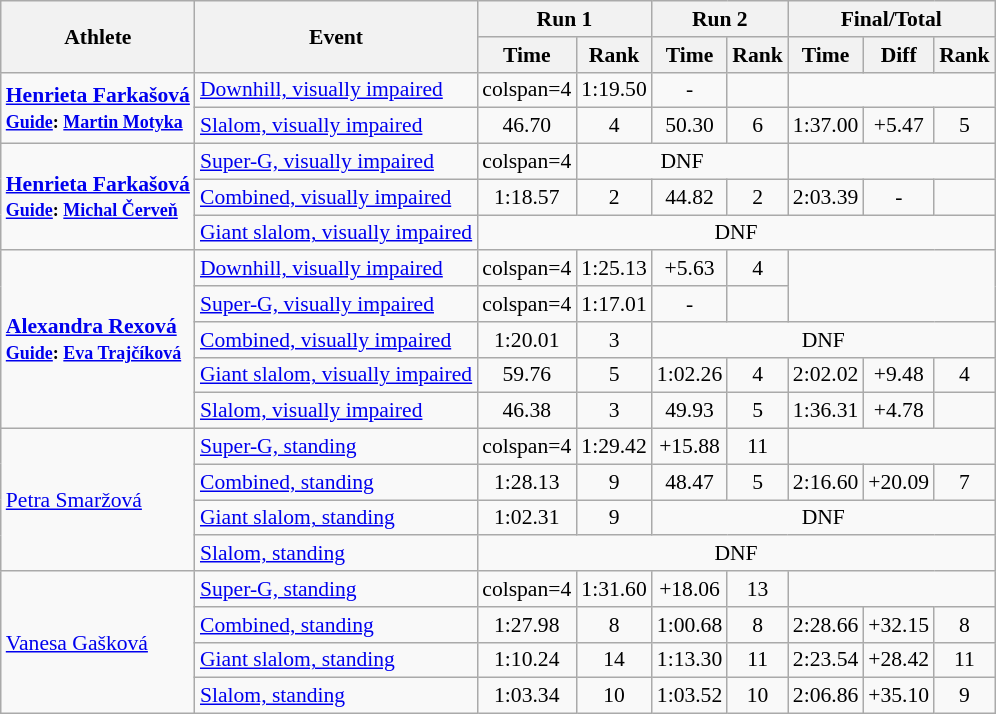<table class="wikitable" style="font-size:90%">
<tr>
<th rowspan="2">Athlete</th>
<th rowspan="2">Event</th>
<th colspan="2">Run 1</th>
<th colspan="2">Run 2</th>
<th colspan="3">Final/Total</th>
</tr>
<tr>
<th>Time</th>
<th>Rank</th>
<th>Time</th>
<th>Rank</th>
<th>Time</th>
<th>Diff</th>
<th>Rank</th>
</tr>
<tr>
<td rowspan="2"><strong><a href='#'>Henrieta Farkašová</a><br><small><a href='#'>Guide</a>: <a href='#'>Martin Motyka</a></small></strong></td>
<td><a href='#'>Downhill, visually impaired</a></td>
<td>colspan=4 </td>
<td align="center">1:19.50</td>
<td align="center">-</td>
<td align="center"></td>
</tr>
<tr>
<td><a href='#'>Slalom, visually impaired</a></td>
<td align="center">46.70</td>
<td align="center">4</td>
<td align="center">50.30</td>
<td align="center">6</td>
<td align="center">1:37.00</td>
<td align="center">+5.47</td>
<td align="center">5</td>
</tr>
<tr>
<td rowspan="3"><strong><a href='#'>Henrieta Farkašová</a><br><small><a href='#'>Guide</a>: <a href='#'>Michal Červeň</a></small></strong></td>
<td><a href='#'>Super-G, visually impaired</a></td>
<td>colspan=4 </td>
<td colspan=3 align="center">DNF</td>
</tr>
<tr>
<td><a href='#'>Combined, visually impaired</a></td>
<td align="center">1:18.57</td>
<td align="center">2</td>
<td align="center">44.82</td>
<td align="center">2</td>
<td align="center">2:03.39</td>
<td align="center">-</td>
<td align="center"></td>
</tr>
<tr>
<td><a href='#'>Giant slalom, visually impaired</a></td>
<td colspan=7 align="center">DNF</td>
</tr>
<tr>
<td rowspan="5"><strong><a href='#'>Alexandra Rexová</a><br><small><a href='#'>Guide</a>: <a href='#'>Eva Trajčíková</a></small></strong></td>
<td><a href='#'>Downhill, visually impaired</a></td>
<td>colspan=4 </td>
<td align="center">1:25.13</td>
<td align="center">+5.63</td>
<td align="center">4</td>
</tr>
<tr>
<td><a href='#'>Super-G, visually impaired</a></td>
<td>colspan=4 </td>
<td align="center">1:17.01</td>
<td align="center">-</td>
<td align="center"></td>
</tr>
<tr>
<td><a href='#'>Combined, visually impaired</a></td>
<td align="center">1:20.01</td>
<td align="center">3</td>
<td colspan=5 align="center">DNF</td>
</tr>
<tr>
<td><a href='#'>Giant slalom, visually impaired</a></td>
<td align="center">59.76</td>
<td align="center">5</td>
<td align="center">1:02.26</td>
<td align="center">4</td>
<td align="center">2:02.02</td>
<td align="center">+9.48</td>
<td align="center">4</td>
</tr>
<tr>
<td><a href='#'>Slalom, visually impaired</a></td>
<td align="center">46.38</td>
<td align="center">3</td>
<td align="center">49.93</td>
<td align="center">5</td>
<td align="center">1:36.31</td>
<td align="center">+4.78</td>
<td align="center"></td>
</tr>
<tr>
<td rowspan="4"><a href='#'>Petra Smaržová</a></td>
<td><a href='#'>Super-G, standing</a></td>
<td>colspan=4 </td>
<td align="center">1:29.42</td>
<td align="center">+15.88</td>
<td align="center">11</td>
</tr>
<tr>
<td><a href='#'>Combined, standing</a></td>
<td align="center">1:28.13</td>
<td align="center">9</td>
<td align="center">48.47</td>
<td align="center">5</td>
<td align="center">2:16.60</td>
<td align="center">+20.09</td>
<td align="center">7</td>
</tr>
<tr>
<td><a href='#'>Giant slalom, standing</a></td>
<td align="center">1:02.31</td>
<td align="center">9</td>
<td colspan=5 align="center">DNF</td>
</tr>
<tr>
<td><a href='#'>Slalom, standing</a></td>
<td colspan=7 align="center">DNF</td>
</tr>
<tr>
<td rowspan="4"><a href='#'>Vanesa Gašková</a></td>
<td><a href='#'>Super-G, standing</a></td>
<td>colspan=4 </td>
<td align="center">1:31.60</td>
<td align="center">+18.06</td>
<td align="center">13</td>
</tr>
<tr>
<td><a href='#'>Combined, standing</a></td>
<td align="center">1:27.98</td>
<td align="center">8</td>
<td align="center">1:00.68</td>
<td align="center">8</td>
<td align="center">2:28.66</td>
<td align="center">+32.15</td>
<td align="center">8</td>
</tr>
<tr>
<td><a href='#'>Giant slalom, standing</a></td>
<td align="center">1:10.24</td>
<td align="center">14</td>
<td align="center">1:13.30</td>
<td align="center">11</td>
<td align="center">2:23.54</td>
<td align="center">+28.42</td>
<td align="center">11</td>
</tr>
<tr>
<td><a href='#'>Slalom, standing</a></td>
<td align="center">1:03.34</td>
<td align="center">10</td>
<td align="center">1:03.52</td>
<td align="center">10</td>
<td align="center">2:06.86</td>
<td align="center">+35.10</td>
<td align="center">9</td>
</tr>
</table>
